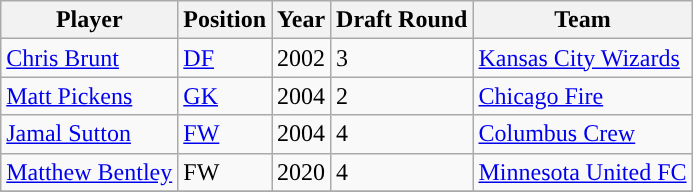<table class="wikitable">
<tr>
<th>Player</th>
<th>Position</th>
<th>Year</th>
<th>Draft Round</th>
<th>Team</th>
</tr>
<tr>
<td><a href='#'>Chris Brunt</a></td>
<td><a href='#'>DF</a></td>
<td>2002</td>
<td>3</td>
<td><a href='#'>Kansas City Wizards</a></td>
</tr>
<tr>
<td><a href='#'>Matt Pickens</a></td>
<td><a href='#'>GK</a></td>
<td>2004</td>
<td>2</td>
<td><a href='#'>Chicago Fire</a></td>
</tr>
<tr>
<td><a href='#'>Jamal Sutton</a></td>
<td><a href='#'>FW</a></td>
<td>2004</td>
<td>4</td>
<td><a href='#'>Columbus Crew</a></td>
</tr>
<tr>
<td><a href='#'>Matthew Bentley</a></td>
<td>FW</td>
<td>2020</td>
<td>4</td>
<td><a href='#'>Minnesota United FC</a></td>
</tr>
<tr>
</tr>
</table>
